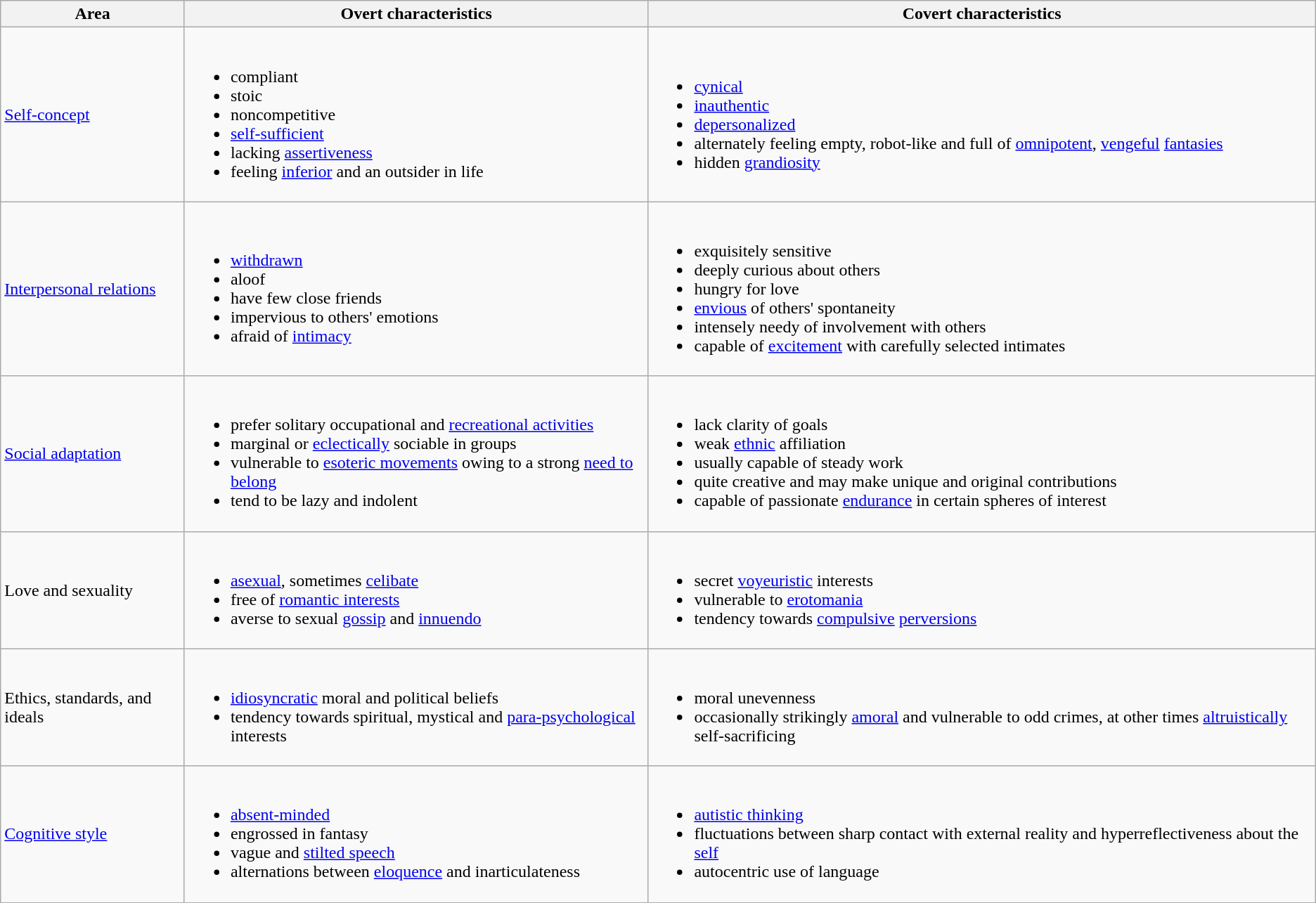<table class="wikitable">
<tr>
<th>Area</th>
<th>Overt characteristics</th>
<th>Covert characteristics</th>
</tr>
<tr>
<td><a href='#'>Self-concept</a></td>
<td><br><ul><li>compliant</li><li>stoic</li><li>noncompetitive</li><li><a href='#'>self-sufficient</a></li><li>lacking <a href='#'>assertiveness</a></li><li>feeling <a href='#'>inferior</a> and an outsider in life</li></ul></td>
<td><br><ul><li><a href='#'>cynical</a></li><li><a href='#'>inauthentic</a></li><li><a href='#'>depersonalized</a></li><li>alternately feeling empty, robot-like and full of <a href='#'>omnipotent</a>, <a href='#'>vengeful</a> <a href='#'>fantasies</a></li><li>hidden <a href='#'>grandiosity</a></li></ul></td>
</tr>
<tr>
<td><a href='#'>Interpersonal relations</a></td>
<td><br><ul><li><a href='#'>withdrawn</a></li><li>aloof</li><li>have few close friends</li><li>impervious to others' emotions</li><li>afraid of <a href='#'>intimacy</a></li></ul></td>
<td><br><ul><li>exquisitely sensitive</li><li>deeply curious about others</li><li>hungry for love</li><li><a href='#'>envious</a> of others' spontaneity</li><li>intensely needy of involvement with others</li><li>capable of <a href='#'>excitement</a> with carefully selected intimates</li></ul></td>
</tr>
<tr>
<td><a href='#'>Social adaptation</a></td>
<td><br><ul><li>prefer solitary occupational and <a href='#'>recreational activities</a></li><li>marginal or <a href='#'>eclectically</a> sociable in groups</li><li>vulnerable to <a href='#'>esoteric movements</a> owing to a strong <a href='#'>need to belong</a></li><li>tend to be lazy and indolent</li></ul></td>
<td><br><ul><li>lack clarity of goals</li><li>weak <a href='#'>ethnic</a> affiliation</li><li>usually capable of steady work</li><li>quite creative and may make unique and original contributions</li><li>capable of passionate <a href='#'>endurance</a> in certain spheres of interest</li></ul></td>
</tr>
<tr>
<td>Love and sexuality</td>
<td><br><ul><li><a href='#'>asexual</a>, sometimes <a href='#'>celibate</a></li><li>free of <a href='#'>romantic interests</a></li><li>averse to sexual <a href='#'>gossip</a> and <a href='#'>innuendo</a></li></ul></td>
<td><br><ul><li>secret <a href='#'>voyeuristic</a> interests</li><li>vulnerable to <a href='#'>erotomania</a></li><li>tendency towards <a href='#'>compulsive</a> <a href='#'>perversions</a></li></ul></td>
</tr>
<tr>
<td>Ethics, standards, and ideals</td>
<td><br><ul><li><a href='#'>idiosyncratic</a> moral and political beliefs</li><li>tendency towards spiritual, mystical and <a href='#'>para-psychological</a> interests</li></ul></td>
<td><br><ul><li>moral unevenness</li><li>occasionally strikingly <a href='#'>amoral</a> and vulnerable to odd crimes, at other times <a href='#'>altruistically</a> self-sacrificing</li></ul></td>
</tr>
<tr>
<td><a href='#'>Cognitive style</a></td>
<td><br><ul><li><a href='#'>absent-minded</a></li><li>engrossed in fantasy</li><li>vague and <a href='#'>stilted speech</a></li><li>alternations between <a href='#'>eloquence</a> and inarticulateness</li></ul></td>
<td><br><ul><li><a href='#'>autistic thinking</a></li><li>fluctuations between sharp contact with external reality and hyperreflectiveness about the <a href='#'>self</a></li><li>autocentric use of language</li></ul></td>
</tr>
</table>
